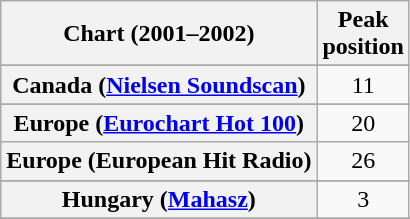<table class="wikitable sortable plainrowheaders" style="text-align:center">
<tr>
<th scope="col">Chart (2001–2002)</th>
<th scope="col">Peak<br>position</th>
</tr>
<tr>
</tr>
<tr>
</tr>
<tr>
</tr>
<tr>
</tr>
<tr>
</tr>
<tr>
<th scope="row">Canada (<a href='#'>Nielsen Soundscan</a>)</th>
<td>11</td>
</tr>
<tr>
</tr>
<tr>
<th scope="row">Europe (<a href='#'>Eurochart Hot 100</a>)</th>
<td>20</td>
</tr>
<tr>
<th scope="row">Europe (European Hit Radio)</th>
<td align="center">26</td>
</tr>
<tr>
</tr>
<tr>
</tr>
<tr>
<th scope="row">Hungary (<a href='#'>Mahasz</a>)</th>
<td>3</td>
</tr>
<tr>
</tr>
<tr>
</tr>
<tr>
</tr>
<tr>
</tr>
<tr>
</tr>
<tr>
</tr>
<tr>
</tr>
<tr>
</tr>
<tr>
</tr>
</table>
